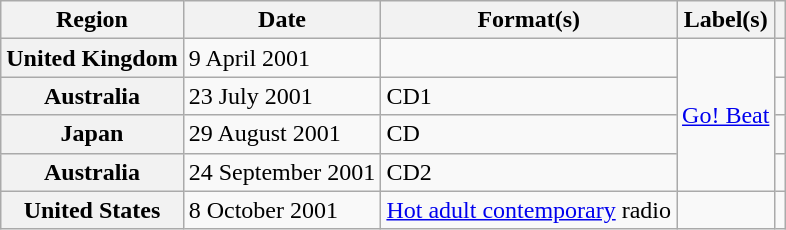<table class="wikitable plainrowheaders">
<tr>
<th scope="col">Region</th>
<th scope="col">Date</th>
<th scope="col">Format(s)</th>
<th scope="col">Label(s)</th>
<th scope="col"></th>
</tr>
<tr>
<th scope="row">United Kingdom</th>
<td>9 April 2001</td>
<td></td>
<td rowspan="4"><a href='#'>Go! Beat</a></td>
<td></td>
</tr>
<tr>
<th scope="row">Australia</th>
<td>23 July 2001</td>
<td>CD1</td>
<td></td>
</tr>
<tr>
<th scope="row">Japan</th>
<td>29 August 2001</td>
<td>CD</td>
<td></td>
</tr>
<tr>
<th scope="row">Australia</th>
<td>24 September 2001</td>
<td>CD2</td>
<td></td>
</tr>
<tr>
<th scope="row">United States</th>
<td>8 October 2001</td>
<td><a href='#'>Hot adult contemporary</a> radio</td>
<td></td>
<td></td>
</tr>
</table>
